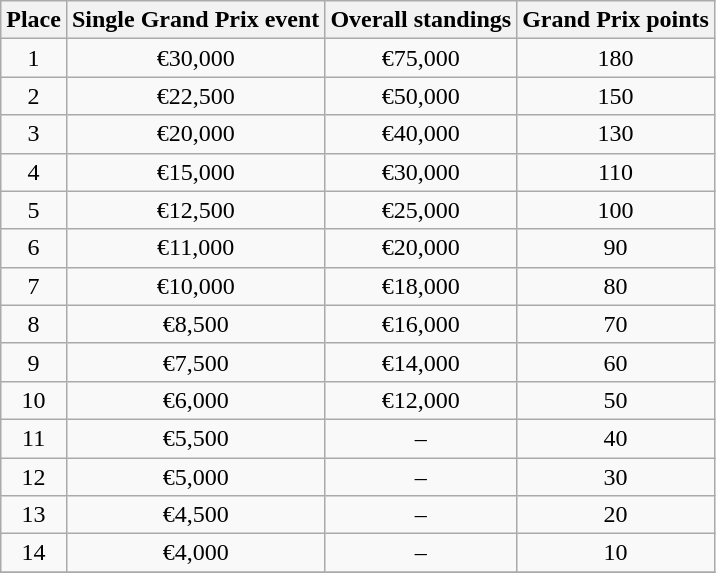<table class="wikitable" style="text-align: center;">
<tr>
<th>Place</th>
<th>Single Grand Prix event</th>
<th>Overall standings</th>
<th>Grand Prix points</th>
</tr>
<tr>
<td>1</td>
<td>€30,000</td>
<td>€75,000</td>
<td>180</td>
</tr>
<tr>
<td>2</td>
<td>€22,500</td>
<td>€50,000</td>
<td>150</td>
</tr>
<tr>
<td>3</td>
<td>€20,000</td>
<td>€40,000</td>
<td>130</td>
</tr>
<tr>
<td>4</td>
<td>€15,000</td>
<td>€30,000</td>
<td>110</td>
</tr>
<tr>
<td>5</td>
<td>€12,500</td>
<td>€25,000</td>
<td>100</td>
</tr>
<tr>
<td>6</td>
<td>€11,000</td>
<td>€20,000</td>
<td>90</td>
</tr>
<tr>
<td>7</td>
<td>€10,000</td>
<td>€18,000</td>
<td>80</td>
</tr>
<tr>
<td>8</td>
<td>€8,500</td>
<td>€16,000</td>
<td>70</td>
</tr>
<tr>
<td>9</td>
<td>€7,500</td>
<td>€14,000</td>
<td>60</td>
</tr>
<tr>
<td>10</td>
<td>€6,000</td>
<td>€12,000</td>
<td>50</td>
</tr>
<tr>
<td>11</td>
<td>€5,500</td>
<td>–</td>
<td>40</td>
</tr>
<tr>
<td>12</td>
<td>€5,000</td>
<td>–</td>
<td>30</td>
</tr>
<tr>
<td>13</td>
<td>€4,500</td>
<td>–</td>
<td>20</td>
</tr>
<tr>
<td>14</td>
<td>€4,000</td>
<td>–</td>
<td>10</td>
</tr>
<tr>
</tr>
</table>
